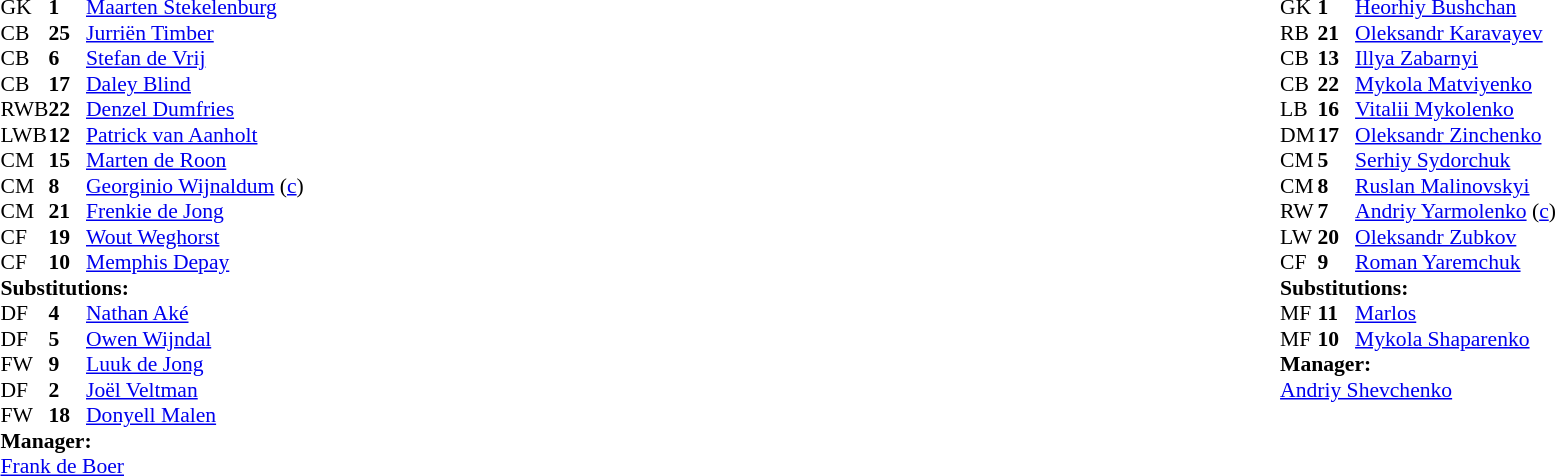<table width="100%">
<tr>
<td valign="top" width="40%"><br><table style="font-size:90%" cellspacing="0" cellpadding="0">
<tr>
<th width=25></th>
<th width=25></th>
</tr>
<tr>
<td>GK</td>
<td><strong>1</strong></td>
<td><a href='#'>Maarten Stekelenburg</a></td>
</tr>
<tr>
<td>CB</td>
<td><strong>25</strong></td>
<td><a href='#'>Jurriën Timber</a></td>
<td></td>
<td></td>
</tr>
<tr>
<td>CB</td>
<td><strong>6</strong></td>
<td><a href='#'>Stefan de Vrij</a></td>
</tr>
<tr>
<td>CB</td>
<td><strong>17</strong></td>
<td><a href='#'>Daley Blind</a></td>
<td></td>
<td></td>
</tr>
<tr>
<td>RWB</td>
<td><strong>22</strong></td>
<td><a href='#'>Denzel Dumfries</a></td>
</tr>
<tr>
<td>LWB</td>
<td><strong>12</strong></td>
<td><a href='#'>Patrick van Aanholt</a></td>
<td></td>
<td></td>
</tr>
<tr>
<td>CM</td>
<td><strong>15</strong></td>
<td><a href='#'>Marten de Roon</a></td>
</tr>
<tr>
<td>CM</td>
<td><strong>8</strong></td>
<td><a href='#'>Georginio Wijnaldum</a> (<a href='#'>c</a>)</td>
</tr>
<tr>
<td>CM</td>
<td><strong>21</strong></td>
<td><a href='#'>Frenkie de Jong</a></td>
</tr>
<tr>
<td>CF</td>
<td><strong>19</strong></td>
<td><a href='#'>Wout Weghorst</a></td>
<td></td>
<td></td>
</tr>
<tr>
<td>CF</td>
<td><strong>10</strong></td>
<td><a href='#'>Memphis Depay</a></td>
<td></td>
<td></td>
</tr>
<tr>
<td colspan=3><strong>Substitutions:</strong></td>
</tr>
<tr>
<td>DF</td>
<td><strong>4</strong></td>
<td><a href='#'>Nathan Aké</a></td>
<td></td>
<td></td>
</tr>
<tr>
<td>DF</td>
<td><strong>5</strong></td>
<td><a href='#'>Owen Wijndal</a></td>
<td></td>
<td></td>
</tr>
<tr>
<td>FW</td>
<td><strong>9</strong></td>
<td><a href='#'>Luuk de Jong</a></td>
<td></td>
<td></td>
</tr>
<tr>
<td>DF</td>
<td><strong>2</strong></td>
<td><a href='#'>Joël Veltman</a></td>
<td></td>
<td></td>
</tr>
<tr>
<td>FW</td>
<td><strong>18</strong></td>
<td><a href='#'>Donyell Malen</a></td>
<td></td>
<td></td>
</tr>
<tr>
<td colspan=3><strong>Manager:</strong></td>
</tr>
<tr>
<td colspan=3><a href='#'>Frank de Boer</a></td>
</tr>
</table>
</td>
<td valign="top"></td>
<td valign="top" width="50%"><br><table style="font-size:90%; margin:auto" cellspacing="0" cellpadding="0">
<tr>
<th width=25></th>
<th width=25></th>
</tr>
<tr>
<td>GK</td>
<td><strong>1</strong></td>
<td><a href='#'>Heorhiy Bushchan</a></td>
</tr>
<tr>
<td>RB</td>
<td><strong>21</strong></td>
<td><a href='#'>Oleksandr Karavayev</a></td>
</tr>
<tr>
<td>CB</td>
<td><strong>13</strong></td>
<td><a href='#'>Illya Zabarnyi</a></td>
</tr>
<tr>
<td>CB</td>
<td><strong>22</strong></td>
<td><a href='#'>Mykola Matviyenko</a></td>
</tr>
<tr>
<td>LB</td>
<td><strong>16</strong></td>
<td><a href='#'>Vitalii Mykolenko</a></td>
</tr>
<tr>
<td>DM</td>
<td><strong>17</strong></td>
<td><a href='#'>Oleksandr Zinchenko</a></td>
</tr>
<tr>
<td>CM</td>
<td><strong>5</strong></td>
<td><a href='#'>Serhiy Sydorchuk</a></td>
<td></td>
</tr>
<tr>
<td>CM</td>
<td><strong>8</strong></td>
<td><a href='#'>Ruslan Malinovskyi</a></td>
</tr>
<tr>
<td>RW</td>
<td><strong>7</strong></td>
<td><a href='#'>Andriy Yarmolenko</a> (<a href='#'>c</a>)</td>
</tr>
<tr>
<td>LW</td>
<td><strong>20</strong></td>
<td><a href='#'>Oleksandr Zubkov</a></td>
<td></td>
<td></td>
</tr>
<tr>
<td>CF</td>
<td><strong>9</strong></td>
<td><a href='#'>Roman Yaremchuk</a></td>
</tr>
<tr>
<td colspan=3><strong>Substitutions:</strong></td>
</tr>
<tr>
<td>MF</td>
<td><strong>11</strong></td>
<td><a href='#'>Marlos</a></td>
<td></td>
<td></td>
<td></td>
</tr>
<tr>
<td>MF</td>
<td><strong>10</strong></td>
<td><a href='#'>Mykola Shaparenko</a></td>
<td></td>
<td></td>
<td></td>
</tr>
<tr>
<td colspan=3><strong>Manager:</strong></td>
</tr>
<tr>
<td colspan=3><a href='#'>Andriy Shevchenko</a></td>
</tr>
</table>
</td>
</tr>
</table>
